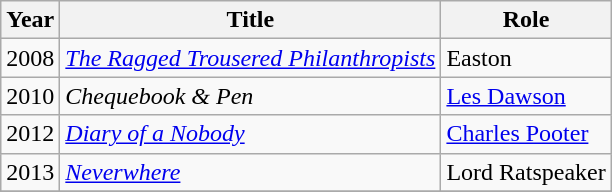<table class="wikitable sortable">
<tr>
<th>Year</th>
<th>Title</th>
<th>Role</th>
</tr>
<tr>
<td>2008</td>
<td><em><a href='#'>The Ragged Trousered Philanthropists</a></em></td>
<td>Easton</td>
</tr>
<tr>
<td>2010</td>
<td><em>Chequebook & Pen</em></td>
<td><a href='#'>Les Dawson</a></td>
</tr>
<tr>
<td>2012</td>
<td><em><a href='#'>Diary of a Nobody</a></em></td>
<td><a href='#'>Charles Pooter</a></td>
</tr>
<tr>
<td>2013</td>
<td><em><a href='#'>Neverwhere</a></em></td>
<td>Lord Ratspeaker</td>
</tr>
<tr>
</tr>
</table>
